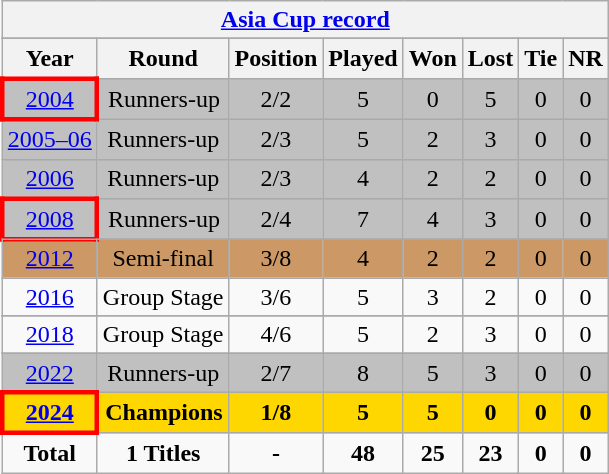<table class="wikitable" style="text-align: center; width=900px;">
<tr>
<th colspan="8"><a href='#'>Asia Cup record</a></th>
</tr>
<tr>
</tr>
<tr>
<th>Year</th>
<th>Round</th>
<th>Position</th>
<th>Played</th>
<th>Won</th>
<th>Lost</th>
<th>Tie</th>
<th>NR</th>
</tr>
<tr bgcolor=silver>
<td style="border: 3px solid red"> <a href='#'>2004</a></td>
<td>Runners-up</td>
<td>2/2</td>
<td>5</td>
<td>0</td>
<td>5</td>
<td>0</td>
<td>0</td>
</tr>
<tr bgcolor=silver>
<td> <a href='#'>2005–06</a></td>
<td>Runners-up</td>
<td>2/3</td>
<td>5</td>
<td>2</td>
<td>3</td>
<td>0</td>
<td>0</td>
</tr>
<tr bgcolor=silver>
<td> <a href='#'>2006</a></td>
<td>Runners-up</td>
<td>2/3</td>
<td>4</td>
<td>2</td>
<td>2</td>
<td>0</td>
<td>0</td>
</tr>
<tr bgcolor=silver>
<td style="border: 3px solid red"> <a href='#'>2008</a></td>
<td>Runners-up</td>
<td>2/4</td>
<td>7</td>
<td>4</td>
<td>3</td>
<td>0</td>
<td>0</td>
</tr>
<tr>
</tr>
<tr bgcolor=#cc9966>
<td> <a href='#'>2012</a></td>
<td>Semi-final</td>
<td>3/8</td>
<td>4</td>
<td>2</td>
<td>2</td>
<td>0</td>
<td>0</td>
</tr>
<tr>
<td> <a href='#'>2016</a></td>
<td>Group Stage</td>
<td>3/6</td>
<td>5</td>
<td>3</td>
<td>2</td>
<td>0</td>
<td>0</td>
</tr>
<tr>
</tr>
<tr>
<td> <a href='#'>2018</a></td>
<td>Group Stage</td>
<td>4/6</td>
<td>5</td>
<td>2</td>
<td>3</td>
<td>0</td>
<td>0</td>
</tr>
<tr>
</tr>
<tr bgcolor=silver>
<td> <a href='#'>2022</a></td>
<td>Runners-up</td>
<td>2/7</td>
<td>8</td>
<td>5</td>
<td>3</td>
<td>0</td>
<td>0</td>
</tr>
<tr>
</tr>
<tr bgcolor=gold>
<td style="border: 3px solid red"> <strong><a href='#'>2024</a></strong></td>
<td><strong>Champions</strong></td>
<td><strong>1/8</strong></td>
<td><strong>5</strong></td>
<td><strong>5</strong></td>
<td><strong>0</strong></td>
<td><strong>0</strong></td>
<td><strong>0</strong></td>
</tr>
<tr>
<td><strong>Total</strong></td>
<td><strong>1 Titles</strong></td>
<td><strong>-</strong></td>
<td><strong>48</strong></td>
<td><strong>25</strong></td>
<td><strong>23</strong></td>
<td><strong>0</strong></td>
<td><strong>0</strong></td>
</tr>
</table>
